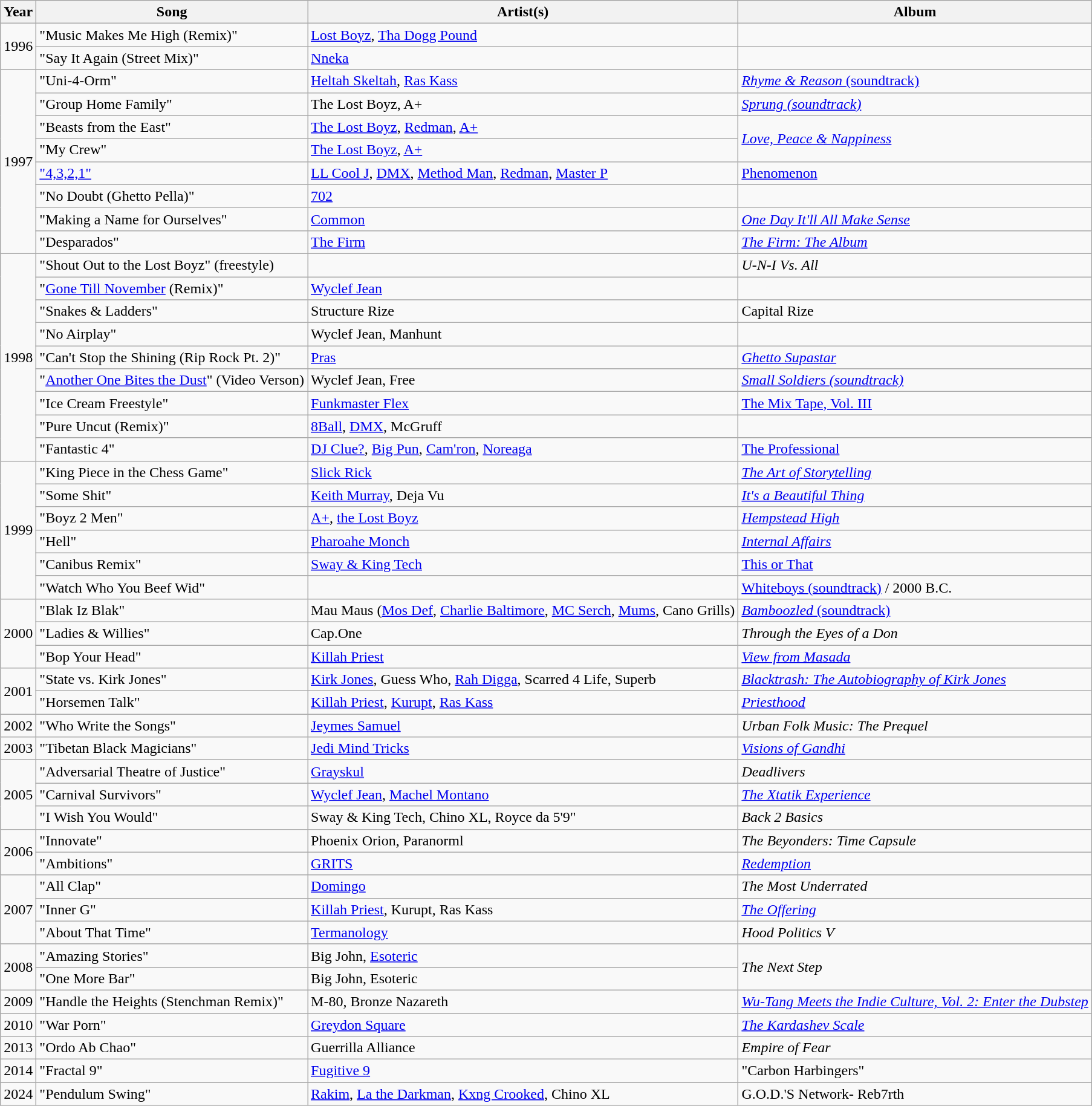<table class="wikitable">
<tr>
<th>Year</th>
<th>Song</th>
<th>Artist(s)</th>
<th>Album</th>
</tr>
<tr>
<td rowspan="2">1996</td>
<td>"Music Makes Me High (Remix)"</td>
<td><a href='#'>Lost Boyz</a>, <a href='#'>Tha Dogg Pound</a></td>
<td></td>
</tr>
<tr>
<td>"Say It Again (Street Mix)"</td>
<td><a href='#'>Nneka</a></td>
<td></td>
</tr>
<tr>
<td rowspan="8">1997</td>
<td>"Uni-4-Orm"</td>
<td><a href='#'>Heltah Skeltah</a>, <a href='#'>Ras Kass</a></td>
<td><a href='#'><em>Rhyme & Reason</em> (soundtrack)</a></td>
</tr>
<tr>
<td>"Group Home Family"</td>
<td>The Lost Boyz, A+</td>
<td><em><a href='#'>Sprung (soundtrack)</a></em></td>
</tr>
<tr>
<td>"Beasts from the East"</td>
<td><a href='#'>The Lost Boyz</a>, <a href='#'>Redman</a>, <a href='#'>A+</a></td>
<td rowspan="2"><em><a href='#'>Love, Peace & Nappiness</a></em></td>
</tr>
<tr>
<td>"My Crew"</td>
<td><a href='#'>The Lost Boyz</a>, <a href='#'>A+</a></td>
</tr>
<tr>
<td><a href='#'>"4,3,2,1"</a></td>
<td><a href='#'>LL Cool J</a>, <a href='#'>DMX</a>, <a href='#'>Method Man</a>, <a href='#'>Redman</a>, <a href='#'>Master P</a></td>
<td><a href='#'>Phenomenon</a></td>
</tr>
<tr>
<td>"No Doubt (Ghetto Pella)"</td>
<td><a href='#'>702</a></td>
<td></td>
</tr>
<tr>
<td>"Making a Name for Ourselves"</td>
<td><a href='#'>Common</a></td>
<td><em><a href='#'>One Day It'll All Make Sense</a></em></td>
</tr>
<tr>
<td>"Desparados"</td>
<td><a href='#'>The Firm</a></td>
<td><em><a href='#'>The Firm: The Album</a></em></td>
</tr>
<tr>
<td rowspan="9">1998</td>
<td>"Shout Out to the Lost Boyz" (freestyle)</td>
<td></td>
<td><em>U-N-I Vs. All</em></td>
</tr>
<tr>
<td>"<a href='#'>Gone Till November</a> (Remix)"</td>
<td><a href='#'>Wyclef Jean</a></td>
<td></td>
</tr>
<tr>
<td>"Snakes & Ladders"</td>
<td>Structure Rize</td>
<td>Capital Rize</td>
</tr>
<tr>
<td>"No Airplay"</td>
<td>Wyclef Jean, Manhunt</td>
<td></td>
</tr>
<tr>
<td>"Can't Stop the Shining (Rip Rock Pt. 2)"</td>
<td><a href='#'>Pras</a></td>
<td><em><a href='#'>Ghetto Supastar</a></em></td>
</tr>
<tr>
<td>"<a href='#'>Another One Bites the Dust</a>" (Video Verson)</td>
<td>Wyclef Jean, Free</td>
<td><em><a href='#'>Small Soldiers (soundtrack)</a></em></td>
</tr>
<tr>
<td>"Ice Cream Freestyle"</td>
<td><a href='#'>Funkmaster Flex</a></td>
<td><a href='#'>The Mix Tape, Vol. III</a></td>
</tr>
<tr>
<td>"Pure Uncut (Remix)"</td>
<td><a href='#'>8Ball</a>, <a href='#'>DMX</a>, McGruff</td>
<td></td>
</tr>
<tr>
<td>"Fantastic 4"</td>
<td><a href='#'>DJ Clue?</a>, <a href='#'>Big Pun</a>, <a href='#'>Cam'ron</a>, <a href='#'>Noreaga</a></td>
<td><a href='#'>The Professional</a></td>
</tr>
<tr>
<td rowspan="6">1999</td>
<td>"King Piece in the Chess Game"</td>
<td><a href='#'>Slick Rick</a></td>
<td><em><a href='#'>The Art of Storytelling</a></em></td>
</tr>
<tr>
<td>"Some Shit"</td>
<td><a href='#'>Keith Murray</a>, Deja Vu</td>
<td><a href='#'><em>It's a Beautiful Thing</em></a></td>
</tr>
<tr>
<td>"Boyz 2 Men"</td>
<td><a href='#'>A+</a>, <a href='#'>the Lost Boyz</a></td>
<td><em><a href='#'>Hempstead High</a></em></td>
</tr>
<tr>
<td>"Hell"</td>
<td><a href='#'>Pharoahe Monch</a></td>
<td><em><a href='#'>Internal Affairs</a></em></td>
</tr>
<tr>
<td>"Canibus Remix"</td>
<td><a href='#'>Sway & King Tech</a></td>
<td><a href='#'>This or That</a></td>
</tr>
<tr>
<td>"Watch Who You Beef Wid"</td>
<td></td>
<td><a href='#'>Whiteboys (soundtrack)</a> / 2000 B.C.</td>
</tr>
<tr>
<td rowspan="3">2000</td>
<td>"Blak Iz Blak"</td>
<td>Mau Maus (<a href='#'>Mos Def</a>, <a href='#'>Charlie Baltimore</a>, <a href='#'>MC Serch</a>, <a href='#'>Mums</a>, Cano Grills)</td>
<td><a href='#'><em>Bamboozled</em> (soundtrack)</a></td>
</tr>
<tr>
<td>"Ladies & Willies"</td>
<td>Cap.One</td>
<td><em>Through the Eyes of a Don</em></td>
</tr>
<tr>
<td>"Bop Your Head"</td>
<td><a href='#'>Killah Priest</a></td>
<td><em><a href='#'>View from Masada</a></em></td>
</tr>
<tr>
<td rowspan="2">2001</td>
<td>"State vs. Kirk Jones"</td>
<td><a href='#'>Kirk Jones</a>, Guess Who, <a href='#'>Rah Digga</a>, Scarred 4 Life, Superb</td>
<td><em><a href='#'>Blacktrash: The Autobiography of Kirk Jones</a></em></td>
</tr>
<tr>
<td>"Horsemen Talk"</td>
<td><a href='#'>Killah Priest</a>, <a href='#'>Kurupt</a>, <a href='#'>Ras Kass</a></td>
<td><em><a href='#'>Priesthood</a></em></td>
</tr>
<tr>
<td rowspan="1">2002</td>
<td>"Who Write the Songs"</td>
<td><a href='#'>Jeymes Samuel</a></td>
<td><em>Urban Folk Music: The Prequel</em></td>
</tr>
<tr>
<td rowspan="1">2003</td>
<td>"Tibetan Black Magicians"</td>
<td><a href='#'>Jedi Mind Tricks</a></td>
<td><em><a href='#'>Visions of Gandhi</a></em></td>
</tr>
<tr>
<td rowspan="3">2005</td>
<td>"Adversarial Theatre of Justice"</td>
<td><a href='#'>Grayskul</a></td>
<td><em>Deadlivers</em></td>
</tr>
<tr>
<td>"Carnival Survivors"</td>
<td><a href='#'>Wyclef Jean</a>, <a href='#'>Machel Montano</a></td>
<td><em><a href='#'>The Xtatik Experience</a></em></td>
</tr>
<tr>
<td>"I Wish You Would"</td>
<td>Sway & King Tech, Chino XL, Royce da 5'9"</td>
<td><em>Back 2 Basics</em></td>
</tr>
<tr>
<td rowspan="2">2006</td>
<td>"Innovate"</td>
<td>Phoenix Orion, Paranorml</td>
<td><em>The Beyonders: Time Capsule</em></td>
</tr>
<tr>
<td>"Ambitions"</td>
<td><a href='#'>GRITS</a></td>
<td><em><a href='#'>Redemption</a></em></td>
</tr>
<tr>
<td rowspan="3">2007</td>
<td>"All Clap"</td>
<td><a href='#'>Domingo</a></td>
<td><em>The Most Underrated</em></td>
</tr>
<tr>
<td>"Inner G"</td>
<td><a href='#'>Killah Priest</a>, Kurupt, Ras Kass</td>
<td><em><a href='#'>The Offering</a></em></td>
</tr>
<tr>
<td>"About That Time"</td>
<td><a href='#'>Termanology</a></td>
<td><em>Hood Politics V</em></td>
</tr>
<tr>
<td rowspan="2">2008</td>
<td>"Amazing Stories"</td>
<td>Big John, <a href='#'>Esoteric</a></td>
<td rowspan="2"><em>The Next Step</em></td>
</tr>
<tr>
<td>"One More Bar"</td>
<td>Big John, Esoteric</td>
</tr>
<tr>
<td>2009</td>
<td>"Handle the Heights (Stenchman Remix)"</td>
<td>M-80, Bronze Nazareth</td>
<td><a href='#'><em>Wu-Tang Meets the Indie Culture, Vol. 2: Enter the Dubstep</em></a></td>
</tr>
<tr>
<td>2010</td>
<td>"War Porn"</td>
<td><a href='#'>Greydon Square</a></td>
<td><em><a href='#'>The Kardashev Scale</a></em></td>
</tr>
<tr>
<td>2013</td>
<td>"Ordo Ab Chao"</td>
<td>Guerrilla Alliance</td>
<td><em>Empire of Fear</em></td>
</tr>
<tr>
<td>2014</td>
<td>"Fractal 9"</td>
<td><a href='#'>Fugitive 9</a></td>
<td>"Carbon Harbingers"</td>
</tr>
<tr>
<td>2024</td>
<td>"Pendulum Swing"</td>
<td><a href='#'>Rakim</a>, <a href='#'>La the Darkman</a>, <a href='#'>Kxng Crooked</a>, Chino XL</td>
<td>G.O.D.'S Network- Reb7rth</td>
</tr>
</table>
